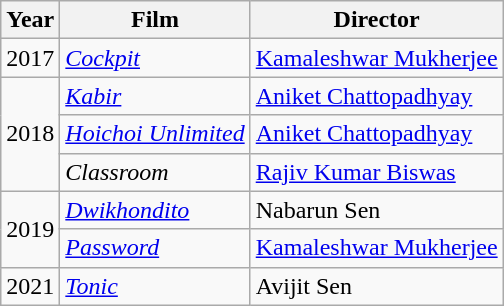<table class="wikitable sortable">
<tr>
<th>Year</th>
<th>Film</th>
<th>Director</th>
</tr>
<tr>
<td>2017</td>
<td><em><a href='#'>Cockpit</a></em></td>
<td><a href='#'>Kamaleshwar Mukherjee</a></td>
</tr>
<tr>
<td rowspan="3">2018</td>
<td><em><a href='#'>Kabir</a></em></td>
<td><a href='#'>Aniket Chattopadhyay</a></td>
</tr>
<tr>
<td><em><a href='#'>Hoichoi Unlimited</a></em></td>
<td><a href='#'>Aniket Chattopadhyay</a></td>
</tr>
<tr>
<td><em>Classroom</em></td>
<td><a href='#'>Rajiv Kumar Biswas</a></td>
</tr>
<tr>
<td rowspan="2">2019</td>
<td><em><a href='#'>Dwikhondito</a></em></td>
<td>Nabarun Sen</td>
</tr>
<tr>
<td><em><a href='#'>Password</a></em></td>
<td><a href='#'>Kamaleshwar Mukherjee</a></td>
</tr>
<tr>
<td>2021</td>
<td><em><a href='#'>Tonic</a></em></td>
<td>Avijit Sen</td>
</tr>
</table>
